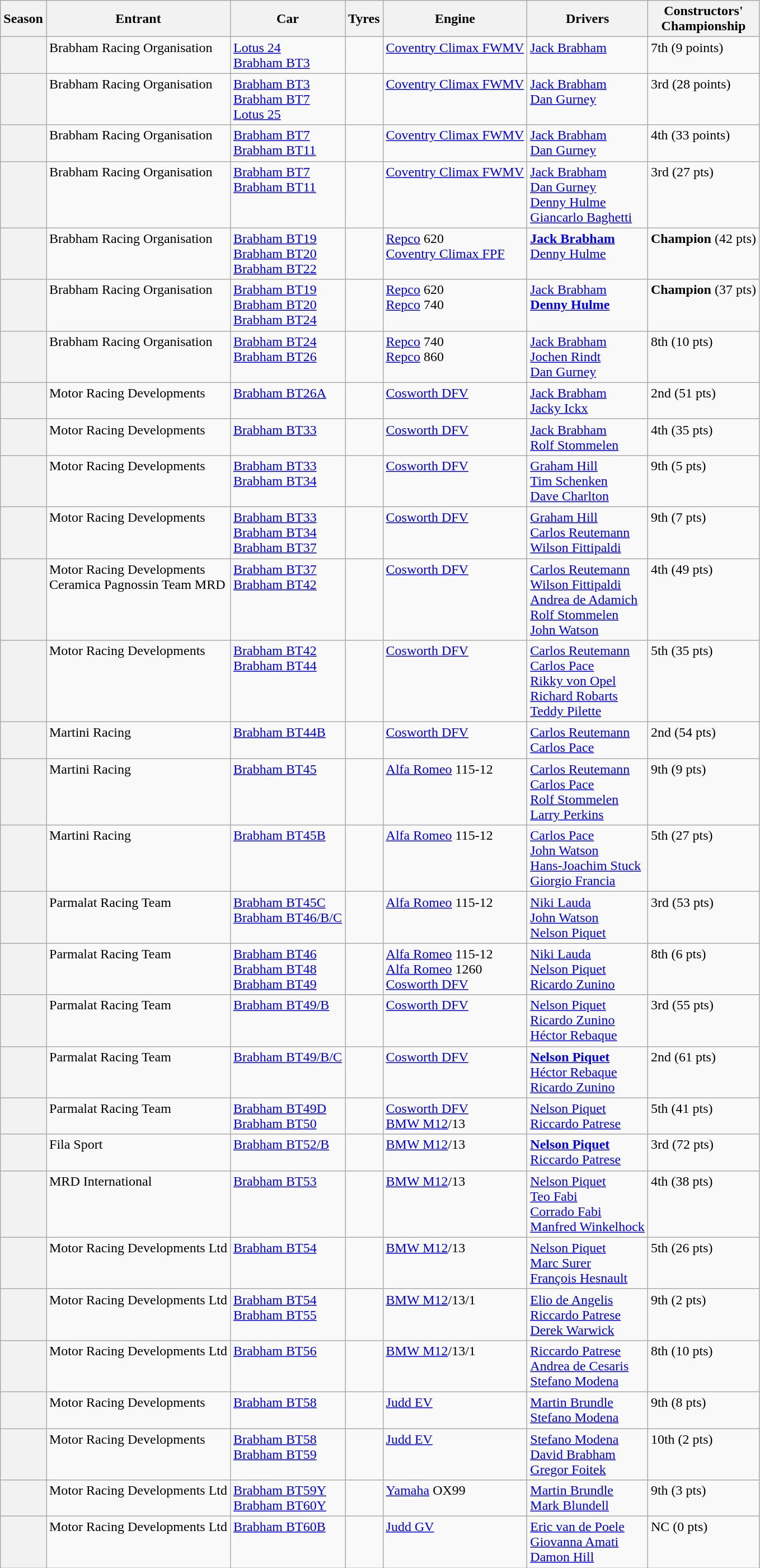<table class="wikitable">
<tr>
<th scope="col">Season</th>
<th scope="col">Entrant</th>
<th scope="col">Car</th>
<th scope="col">Tyres</th>
<th scope="col">Engine</th>
<th scope="col">Drivers</th>
<th scope="col">Constructors'<br>Championship</th>
</tr>
<tr style="vertical-align: top">
<th scope="row"></th>
<td>Brabham Racing Organisation</td>
<td><a href='#'>Lotus 24</a><br><a href='#'>Brabham BT3</a></td>
<td></td>
<td><a href='#'>Coventry Climax FWMV</a></td>
<td><a href='#'>Jack Brabham</a></td>
<td>7th (9 points)</td>
</tr>
<tr style="vertical-align: top">
<th scope="row"></th>
<td>Brabham Racing Organisation</td>
<td><a href='#'>Brabham BT3</a><br><a href='#'>Brabham BT7</a><br><a href='#'>Lotus 25</a></td>
<td></td>
<td><a href='#'>Coventry Climax FWMV</a></td>
<td><a href='#'>Jack Brabham</a><br><a href='#'>Dan Gurney</a></td>
<td>3rd (28 points)</td>
</tr>
<tr style="vertical-align: top">
<th scope="row"></th>
<td>Brabham Racing Organisation</td>
<td><a href='#'>Brabham BT7</a> <br> <a href='#'>Brabham BT11</a></td>
<td></td>
<td><a href='#'>Coventry Climax FWMV</a></td>
<td><a href='#'>Jack Brabham</a><br><a href='#'>Dan Gurney</a></td>
<td>4th (33 points)</td>
</tr>
<tr style="vertical-align: top">
<th scope="row"></th>
<td>Brabham Racing Organisation</td>
<td><a href='#'>Brabham BT7</a><br><a href='#'>Brabham BT11</a></td>
<td><br></td>
<td><a href='#'>Coventry Climax FWMV</a></td>
<td><a href='#'>Jack Brabham</a><br><a href='#'>Dan Gurney</a><br><a href='#'>Denny Hulme</a><br><a href='#'>Giancarlo Baghetti</a></td>
<td>3rd (27 pts)</td>
</tr>
<tr style="vertical-align: top">
<th scope="row"></th>
<td>Brabham Racing Organisation</td>
<td><a href='#'>Brabham BT19</a><br><a href='#'>Brabham BT20</a><br><a href='#'>Brabham BT22</a></td>
<td></td>
<td><a href='#'>Repco</a> 620 <br><a href='#'>Coventry Climax FPF</a></td>
<td><strong><a href='#'>Jack Brabham</a></strong><br><a href='#'>Denny Hulme</a></td>
<td><strong>Champion</strong> (42 pts)</td>
</tr>
<tr style="vertical-align: top">
<th scope="row"></th>
<td>Brabham Racing Organisation</td>
<td><a href='#'>Brabham BT19</a><br><a href='#'>Brabham BT20</a><br><a href='#'>Brabham BT24</a></td>
<td></td>
<td><a href='#'>Repco</a> 620 <br><a href='#'>Repco</a> 740</td>
<td><a href='#'>Jack Brabham</a><br><strong><a href='#'>Denny Hulme</a></strong></td>
<td><strong>Champion</strong> (37 pts)</td>
</tr>
<tr style="vertical-align: top">
<th scope="row"></th>
<td>Brabham Racing Organisation</td>
<td><a href='#'>Brabham BT24</a><br><a href='#'>Brabham BT26</a></td>
<td></td>
<td><a href='#'>Repco</a> 740 <br><a href='#'>Repco</a> 860</td>
<td><a href='#'>Jack Brabham</a><br><a href='#'>Jochen Rindt</a><br><a href='#'>Dan Gurney</a></td>
<td>8th (10 pts)</td>
</tr>
<tr style="vertical-align: top">
<th scope="row"></th>
<td>Motor Racing Developments</td>
<td><a href='#'>Brabham BT26A</a></td>
<td></td>
<td><a href='#'>Cosworth DFV</a></td>
<td><a href='#'>Jack Brabham</a><br><a href='#'>Jacky Ickx</a></td>
<td>2nd (51 pts)</td>
</tr>
<tr style="vertical-align: top">
<th scope="row"></th>
<td>Motor Racing Developments</td>
<td><a href='#'>Brabham BT33</a></td>
<td></td>
<td><a href='#'>Cosworth DFV</a></td>
<td><a href='#'>Jack Brabham</a><br><a href='#'>Rolf Stommelen</a></td>
<td>4th (35 pts)</td>
</tr>
<tr style="vertical-align: top">
<th scope="row"></th>
<td>Motor Racing Developments</td>
<td><a href='#'>Brabham BT33</a><br><a href='#'>Brabham BT34</a></td>
<td></td>
<td><a href='#'>Cosworth DFV</a></td>
<td><a href='#'>Graham Hill</a><br><a href='#'>Tim Schenken</a><br><a href='#'>Dave Charlton</a></td>
<td>9th (5 pts)</td>
</tr>
<tr style="vertical-align: top">
<th scope="row"></th>
<td>Motor Racing Developments</td>
<td><a href='#'>Brabham BT33</a><br><a href='#'>Brabham BT34</a><br><a href='#'>Brabham BT37</a></td>
<td></td>
<td><a href='#'>Cosworth DFV</a></td>
<td><a href='#'>Graham Hill</a><br><a href='#'>Carlos Reutemann</a><br><a href='#'>Wilson Fittipaldi</a></td>
<td>9th (7 pts)</td>
</tr>
<tr style="vertical-align: top">
<th scope="row"></th>
<td>Motor Racing Developments<br>Ceramica Pagnossin Team MRD</td>
<td><a href='#'>Brabham BT37</a><br><a href='#'>Brabham BT42</a></td>
<td></td>
<td><a href='#'>Cosworth DFV</a></td>
<td><a href='#'>Carlos Reutemann</a><br><a href='#'>Wilson Fittipaldi</a><br><a href='#'>Andrea de Adamich</a><br><a href='#'>Rolf Stommelen</a><br><a href='#'>John Watson</a></td>
<td>4th (49 pts)</td>
</tr>
<tr style="vertical-align: top">
<th scope="row"></th>
<td>Motor Racing Developments</td>
<td><a href='#'>Brabham BT42</a><br><a href='#'>Brabham BT44</a></td>
<td></td>
<td><a href='#'>Cosworth DFV</a></td>
<td><a href='#'>Carlos Reutemann</a><br><a href='#'>Carlos Pace</a><br><a href='#'>Rikky von Opel</a><br><a href='#'>Richard Robarts</a><br><a href='#'>Teddy Pilette</a></td>
<td>5th (35 pts)</td>
</tr>
<tr style="vertical-align: top">
<th scope="row"></th>
<td>Martini Racing</td>
<td><a href='#'>Brabham BT44B</a></td>
<td></td>
<td><a href='#'>Cosworth DFV</a></td>
<td><a href='#'>Carlos Reutemann</a><br><a href='#'>Carlos Pace</a></td>
<td>2nd (54 pts)</td>
</tr>
<tr style="vertical-align: top">
<th scope="row"></th>
<td>Martini Racing</td>
<td><a href='#'>Brabham BT45</a></td>
<td></td>
<td><a href='#'>Alfa Romeo</a> 115-12</td>
<td><a href='#'>Carlos Reutemann</a><br><a href='#'>Carlos Pace</a><br><a href='#'>Rolf Stommelen</a><br><a href='#'>Larry Perkins</a></td>
<td>9th (9 pts)</td>
</tr>
<tr style="vertical-align: top">
<th scope="row"></th>
<td>Martini Racing</td>
<td><a href='#'>Brabham BT45B</a></td>
<td></td>
<td><a href='#'>Alfa Romeo</a> 115-12</td>
<td><a href='#'>Carlos Pace</a><br><a href='#'>John Watson</a><br><a href='#'>Hans-Joachim Stuck</a><br><a href='#'>Giorgio Francia</a></td>
<td>5th (27 pts)</td>
</tr>
<tr style="vertical-align: top">
<th scope="row"></th>
<td>Parmalat Racing Team</td>
<td><a href='#'>Brabham BT45C</a><br><a href='#'>Brabham BT46/B/C</a></td>
<td></td>
<td><a href='#'>Alfa Romeo</a> 115-12</td>
<td><a href='#'>Niki Lauda</a><br><a href='#'>John Watson</a><br><a href='#'>Nelson Piquet</a></td>
<td>3rd (53 pts)</td>
</tr>
<tr style="vertical-align: top">
<th scope="row"></th>
<td>Parmalat Racing Team</td>
<td><a href='#'>Brabham BT46</a><br><a href='#'>Brabham BT48</a><br><a href='#'>Brabham BT49</a></td>
<td></td>
<td><a href='#'>Alfa Romeo</a> 115-12<br><a href='#'>Alfa Romeo</a> 1260<br><a href='#'>Cosworth DFV</a></td>
<td><a href='#'>Niki Lauda</a><br><a href='#'>Nelson Piquet</a><br><a href='#'>Ricardo Zunino</a></td>
<td>8th (6 pts)</td>
</tr>
<tr style="vertical-align: top">
<th scope="row"></th>
<td>Parmalat Racing Team</td>
<td><a href='#'>Brabham BT49/B</a></td>
<td></td>
<td><a href='#'>Cosworth DFV</a></td>
<td><a href='#'>Nelson Piquet</a><br><a href='#'>Ricardo Zunino</a><br><a href='#'>Héctor Rebaque</a></td>
<td>3rd (55 pts)</td>
</tr>
<tr style="vertical-align: top">
<th scope="row"></th>
<td>Parmalat Racing Team</td>
<td><a href='#'>Brabham BT49/B/C</a></td>
<td><br></td>
<td><a href='#'>Cosworth DFV</a></td>
<td><strong><a href='#'>Nelson Piquet</a></strong><br><a href='#'>Héctor Rebaque</a><br><a href='#'>Ricardo Zunino</a></td>
<td>2nd (61 pts)</td>
</tr>
<tr style="vertical-align: top">
<th scope="row"></th>
<td>Parmalat Racing Team</td>
<td><a href='#'>Brabham BT49D</a><br><a href='#'>Brabham BT50</a></td>
<td></td>
<td><a href='#'>Cosworth DFV</a><br><a href='#'>BMW M12</a>/13</td>
<td><a href='#'>Nelson Piquet</a><br><a href='#'>Riccardo Patrese</a></td>
<td>5th (41 pts)</td>
</tr>
<tr style="vertical-align: top">
<th scope="row"></th>
<td>Fila Sport</td>
<td><a href='#'>Brabham BT52/B</a></td>
<td></td>
<td><a href='#'>BMW M12</a>/13</td>
<td><strong><a href='#'>Nelson Piquet</a></strong><br><a href='#'>Riccardo Patrese</a></td>
<td>3rd (72 pts)</td>
</tr>
<tr style="vertical-align: top">
<th scope="row"></th>
<td>MRD International</td>
<td><a href='#'>Brabham BT53</a></td>
<td></td>
<td><a href='#'>BMW M12</a>/13</td>
<td><a href='#'>Nelson Piquet</a><br><a href='#'>Teo Fabi</a><br><a href='#'>Corrado Fabi</a><br><a href='#'>Manfred Winkelhock</a></td>
<td>4th (38 pts)</td>
</tr>
<tr style="vertical-align: top">
<th scope="row"></th>
<td>Motor Racing Developments Ltd</td>
<td><a href='#'>Brabham BT54</a></td>
<td></td>
<td><a href='#'>BMW M12</a>/13</td>
<td><a href='#'>Nelson Piquet</a><br><a href='#'>Marc Surer</a><br><a href='#'>François Hesnault</a></td>
<td>5th (26 pts)</td>
</tr>
<tr style="vertical-align: top">
<th scope="row"></th>
<td>Motor Racing Developments Ltd</td>
<td><a href='#'>Brabham BT54</a><br><a href='#'>Brabham BT55</a></td>
<td></td>
<td><a href='#'>BMW M12</a>/13/1</td>
<td><a href='#'>Elio de Angelis</a><br><a href='#'>Riccardo Patrese</a><br><a href='#'>Derek Warwick</a></td>
<td>9th (2 pts)</td>
</tr>
<tr style="vertical-align: top">
<th scope="row"></th>
<td>Motor Racing Developments Ltd</td>
<td><a href='#'>Brabham BT56</a></td>
<td></td>
<td><a href='#'>BMW M12</a>/13/1</td>
<td><a href='#'>Riccardo Patrese</a><br><a href='#'>Andrea de Cesaris</a><br><a href='#'>Stefano Modena</a></td>
<td>8th (10 pts)</td>
</tr>
<tr style="vertical-align: top">
<th scope="row"></th>
<td>Motor Racing Developments</td>
<td><a href='#'>Brabham BT58</a></td>
<td></td>
<td><a href='#'>Judd EV</a></td>
<td><a href='#'>Martin Brundle</a><br><a href='#'>Stefano Modena</a></td>
<td>9th (8 pts)</td>
</tr>
<tr style="vertical-align: top">
<th scope="row"></th>
<td>Motor Racing Developments</td>
<td><a href='#'>Brabham BT58</a><br><a href='#'>Brabham BT59</a></td>
<td></td>
<td><a href='#'>Judd EV</a></td>
<td><a href='#'>Stefano Modena</a><br><a href='#'>David Brabham</a><br><a href='#'>Gregor Foitek</a></td>
<td>10th (2 pts)</td>
</tr>
<tr style="vertical-align: top">
<th scope="row"></th>
<td>Motor Racing Developments Ltd</td>
<td><a href='#'>Brabham BT59Y</a><br><a href='#'>Brabham BT60Y</a></td>
<td></td>
<td><a href='#'>Yamaha</a> OX99</td>
<td><a href='#'>Martin Brundle</a><br><a href='#'>Mark Blundell</a></td>
<td>9th (3 pts)</td>
</tr>
<tr style="vertical-align: top">
<th scope="row"></th>
<td>Motor Racing Developments Ltd</td>
<td><a href='#'>Brabham BT60B</a></td>
<td></td>
<td><a href='#'>Judd GV</a></td>
<td><a href='#'>Eric van de Poele</a><br><a href='#'>Giovanna Amati</a><br><a href='#'>Damon Hill</a></td>
<td>NC (0 pts)</td>
</tr>
</table>
